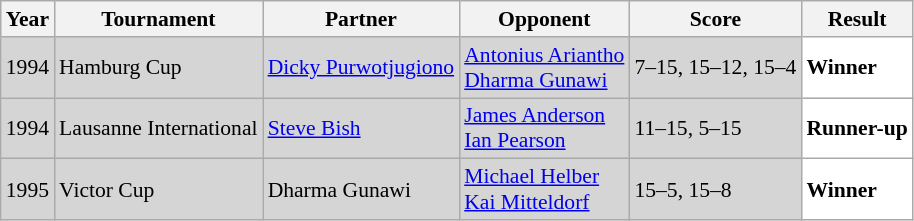<table class="sortable wikitable" style="font-size: 90%;">
<tr>
<th>Year</th>
<th>Tournament</th>
<th>Partner</th>
<th>Opponent</th>
<th>Score</th>
<th>Result</th>
</tr>
<tr style="background:#D5D5D5">
<td align="center">1994</td>
<td align="left">Hamburg Cup</td>
<td align="left"> <a href='#'>Dicky Purwotjugiono</a></td>
<td align="left"> <a href='#'>Antonius Ariantho</a><br> <a href='#'>Dharma Gunawi</a></td>
<td align="left">7–15, 15–12, 15–4</td>
<td style="text-align:left; background:white"> <strong>Winner</strong></td>
</tr>
<tr style="background:#D5D5D5">
<td align="center">1994</td>
<td align="left">Lausanne International</td>
<td align="left"> <a href='#'>Steve Bish</a></td>
<td align="left"> <a href='#'>James Anderson</a><br> <a href='#'>Ian Pearson</a></td>
<td align="left">11–15, 5–15</td>
<td style="text-align:left; background:white"> <strong>Runner-up</strong></td>
</tr>
<tr style="background:#D5D5D5">
<td align="center">1995</td>
<td align="left">Victor Cup</td>
<td align="left"> Dharma Gunawi</td>
<td align="left"> <a href='#'>Michael Helber</a><br> <a href='#'>Kai Mitteldorf</a></td>
<td align="left">15–5, 15–8</td>
<td style="text-align:left; background:white"> <strong>Winner</strong></td>
</tr>
</table>
